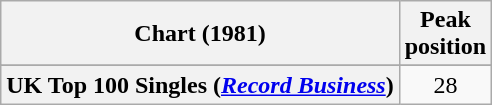<table class="wikitable sortable plainrowheaders" style="text-align:center">
<tr>
<th>Chart (1981)</th>
<th>Peak<br>position</th>
</tr>
<tr>
</tr>
<tr>
</tr>
<tr>
</tr>
<tr>
<th scope="row">UK Top 100 Singles (<em><a href='#'>Record Business</a></em>)</th>
<td style="text-align:center;">28</td>
</tr>
</table>
